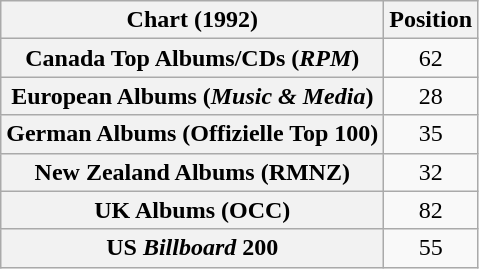<table class="wikitable sortable plainrowheaders" style="text-align:center">
<tr>
<th scope="col">Chart (1992)</th>
<th scope="col">Position</th>
</tr>
<tr>
<th scope="row">Canada Top Albums/CDs (<em>RPM</em>)</th>
<td>62</td>
</tr>
<tr>
<th scope="row">European Albums (<em>Music & Media</em>)</th>
<td>28</td>
</tr>
<tr>
<th scope="row">German Albums (Offizielle Top 100)</th>
<td>35</td>
</tr>
<tr>
<th scope="row">New Zealand Albums (RMNZ)</th>
<td>32</td>
</tr>
<tr>
<th scope="row">UK Albums (OCC)</th>
<td>82</td>
</tr>
<tr>
<th scope="row">US <em>Billboard</em> 200</th>
<td>55</td>
</tr>
</table>
